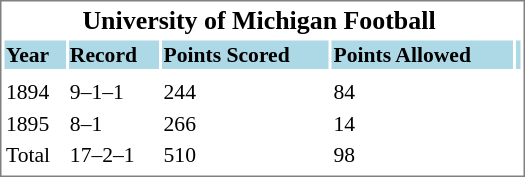<table cellpadding="10">
<tr align="left" style="vertical-align: top">
<td></td>
<td><br><table cellpadding="1" width="350px" style="font-size: 90%; border: 1px solid gray;">
<tr align="center" style="font-size: larger;">
<td colspan=4><strong>University of Michigan Football</strong></td>
</tr>
<tr style="background:lightblue;">
<td><strong>Year</strong></td>
<td><strong>Record</strong></td>
<td><strong>Points Scored</strong></td>
<td><strong>Points Allowed</strong></td>
<td></td>
</tr>
<tr align="center" style="vertical-align: middle;" style="background:lightblue;">
<td colspan=4></td>
</tr>
<tr>
<td>1894</td>
<td>9–1–1</td>
<td>244</td>
<td>84</td>
</tr>
<tr>
<td>1895</td>
<td>8–1</td>
<td>266</td>
<td>14</td>
</tr>
<tr>
<td>Total</td>
<td>17–2–1</td>
<td>510</td>
<td>98</td>
</tr>
<tr>
</tr>
</table>
</td>
</tr>
</table>
